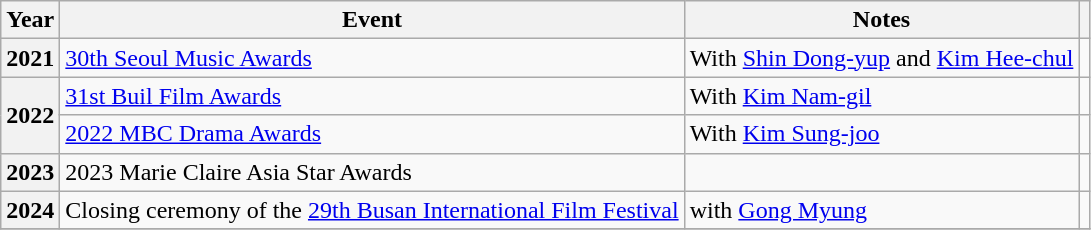<table class="wikitable plainrowheaders sortable">
<tr>
<th scope="col">Year</th>
<th>Event</th>
<th scope="col">Notes</th>
<th scope="col" class="unsortable"></th>
</tr>
<tr>
<th scope="row">2021</th>
<td><a href='#'>30th Seoul Music Awards</a></td>
<td>With <a href='#'>Shin Dong-yup</a> and <a href='#'>Kim Hee-chul</a></td>
<td style="text-align:center"></td>
</tr>
<tr>
<th scope="row" rowspan="2">2022</th>
<td><a href='#'>31st Buil Film Awards</a></td>
<td>With <a href='#'>Kim Nam-gil</a></td>
<td style="text-align:center"></td>
</tr>
<tr>
<td><a href='#'>2022 MBC Drama Awards</a></td>
<td>With <a href='#'>Kim Sung-joo</a></td>
<td style="text-align:center"></td>
</tr>
<tr>
<th scope="row">2023</th>
<td>2023 Marie Claire Asia Star Awards</td>
<td></td>
<td style="text-align:center"></td>
</tr>
<tr>
<th scope="row">2024</th>
<td>Closing ceremony of the <a href='#'>29th Busan International Film Festival</a></td>
<td>with <a href='#'>Gong Myung</a></td>
<td style="text-align:center"></td>
</tr>
<tr>
</tr>
</table>
